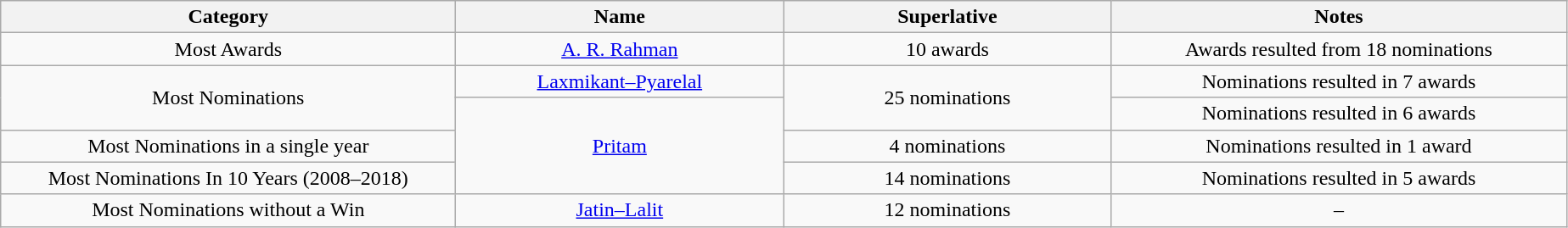<table class="wikitable" style="text-align: center">
<tr>
<th style="width:350px;"><strong>Category</strong></th>
<th style="width:250px;"><strong>Name</strong></th>
<th style="width:250px;"><strong>Superlative</strong></th>
<th style="width:350px;"><strong>Notes</strong></th>
</tr>
<tr>
<td>Most Awards</td>
<td><a href='#'>A. R. Rahman</a></td>
<td>10 awards</td>
<td>Awards resulted from 18 nominations</td>
</tr>
<tr>
<td rowspan = "2">Most Nominations</td>
<td><a href='#'>Laxmikant–Pyarelal</a></td>
<td rowspan = "2">25 nominations</td>
<td>Nominations resulted in 7 awards</td>
</tr>
<tr>
<td rowspan="3"><a href='#'>Pritam</a></td>
<td>Nominations resulted in 6 awards</td>
</tr>
<tr>
<td>Most Nominations in a single year</td>
<td>4 nominations</td>
<td>Nominations resulted in 1 award</td>
</tr>
<tr>
<td>Most Nominations In 10 Years (2008–2018)</td>
<td>14 nominations</td>
<td>Nominations resulted in 5 awards</td>
</tr>
<tr>
<td>Most Nominations without a Win</td>
<td><a href='#'>Jatin–Lalit</a></td>
<td>12 nominations</td>
<td>–</td>
</tr>
</table>
